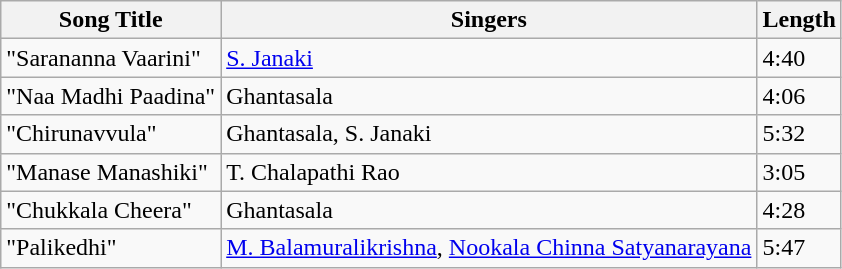<table class="wikitable">
<tr>
<th>Song Title</th>
<th>Singers</th>
<th>Length</th>
</tr>
<tr>
<td>"Sarananna Vaarini"</td>
<td><a href='#'>S. Janaki</a></td>
<td>4:40</td>
</tr>
<tr>
<td>"Naa Madhi Paadina"</td>
<td>Ghantasala</td>
<td>4:06</td>
</tr>
<tr>
<td>"Chirunavvula"</td>
<td>Ghantasala, S. Janaki</td>
<td>5:32</td>
</tr>
<tr>
<td>"Manase Manashiki"</td>
<td>T. Chalapathi Rao</td>
<td>3:05</td>
</tr>
<tr>
<td>"Chukkala Cheera"</td>
<td>Ghantasala</td>
<td>4:28</td>
</tr>
<tr>
<td>"Palikedhi"</td>
<td><a href='#'>M. Balamuralikrishna</a>, <a href='#'>Nookala Chinna Satyanarayana</a></td>
<td>5:47</td>
</tr>
</table>
